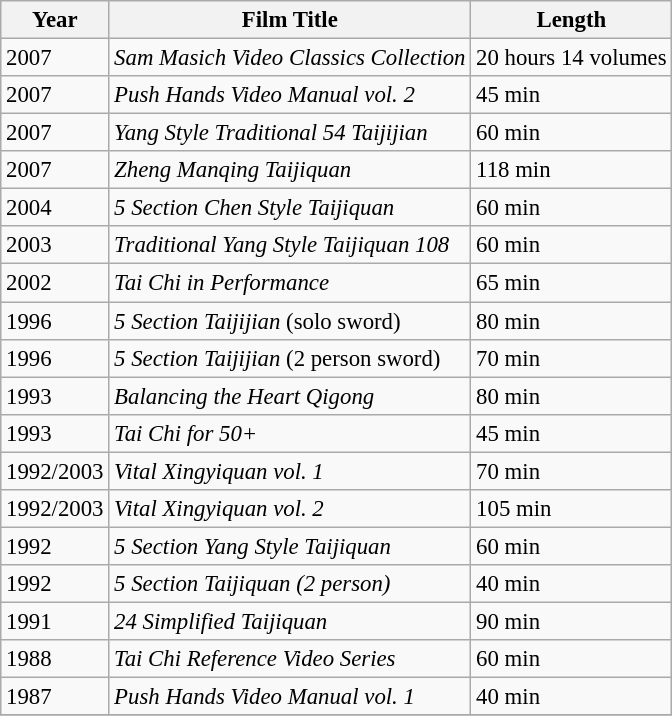<table class="wikitable" style="font-size: 95%;">
<tr>
<th>Year</th>
<th>Film Title</th>
<th>Length</th>
</tr>
<tr>
<td>2007</td>
<td><em>Sam Masich Video Classics Collection</em></td>
<td>20 hours 14 volumes</td>
</tr>
<tr>
<td>2007</td>
<td><em>Push Hands Video Manual vol. 2</em></td>
<td>45 min</td>
</tr>
<tr>
<td>2007</td>
<td><em>Yang Style Traditional 54 Taijijian</em></td>
<td>60 min</td>
</tr>
<tr>
<td>2007</td>
<td><em>Zheng Manqing Taijiquan</em></td>
<td>118 min</td>
</tr>
<tr>
<td>2004</td>
<td><em>5 Section Chen Style Taijiquan</em></td>
<td>60 min</td>
</tr>
<tr>
<td>2003</td>
<td><em>Traditional Yang Style Taijiquan 108</em></td>
<td>60 min</td>
</tr>
<tr>
<td>2002</td>
<td><em>Tai Chi in Performance</em></td>
<td>65 min</td>
</tr>
<tr>
<td>1996</td>
<td><em>5 Section Taijijian</em> (solo sword)</td>
<td>80 min</td>
</tr>
<tr>
<td>1996</td>
<td><em>5 Section Taijijian</em> (2 person sword)</td>
<td>70 min</td>
</tr>
<tr>
<td>1993</td>
<td><em>Balancing the Heart Qigong</em></td>
<td>80 min</td>
</tr>
<tr>
<td>1993</td>
<td><em>Tai Chi for 50+</em></td>
<td>45 min</td>
</tr>
<tr>
<td>1992/2003</td>
<td><em>Vital Xingyiquan vol. 1</em></td>
<td>70 min</td>
</tr>
<tr>
<td>1992/2003</td>
<td><em>Vital Xingyiquan vol. 2</em></td>
<td>105 min</td>
</tr>
<tr>
<td>1992</td>
<td><em>5 Section Yang Style Taijiquan</em></td>
<td>60 min</td>
</tr>
<tr>
<td>1992</td>
<td><em>5 Section Taijiquan (2 person)</em></td>
<td>40 min</td>
</tr>
<tr>
<td>1991</td>
<td><em>24 Simplified Taijiquan</em></td>
<td>90 min</td>
</tr>
<tr>
<td>1988</td>
<td><em>Tai Chi Reference Video Series</em></td>
<td>60 min</td>
</tr>
<tr>
<td>1987</td>
<td><em>Push Hands Video Manual vol. 1</em></td>
<td>40 min</td>
</tr>
<tr>
</tr>
</table>
